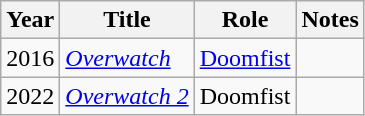<table class="wikitable sortable">
<tr>
<th>Year</th>
<th>Title</th>
<th>Role</th>
<th>Notes</th>
</tr>
<tr>
<td>2016</td>
<td><em><a href='#'>Overwatch</a></em></td>
<td><a href='#'>Doomfist</a></td>
<td></td>
</tr>
<tr>
<td>2022</td>
<td><em><a href='#'>Overwatch 2</a></em></td>
<td>Doomfist</td>
<td></td>
</tr>
</table>
